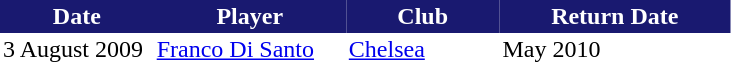<table border="0" cellspacing="0" cellpadding="2">
<tr style="background:#191970; color:white;">
<th width=20%>Date</th>
<th width=25%>Player</th>
<th width=20%>Club</th>
<th width=30%>Return Date</th>
</tr>
<tr>
<td>3 August 2009</td>
<td> <a href='#'>Franco Di Santo</a></td>
<td> <a href='#'>Chelsea</a></td>
<td>May 2010</td>
</tr>
</table>
